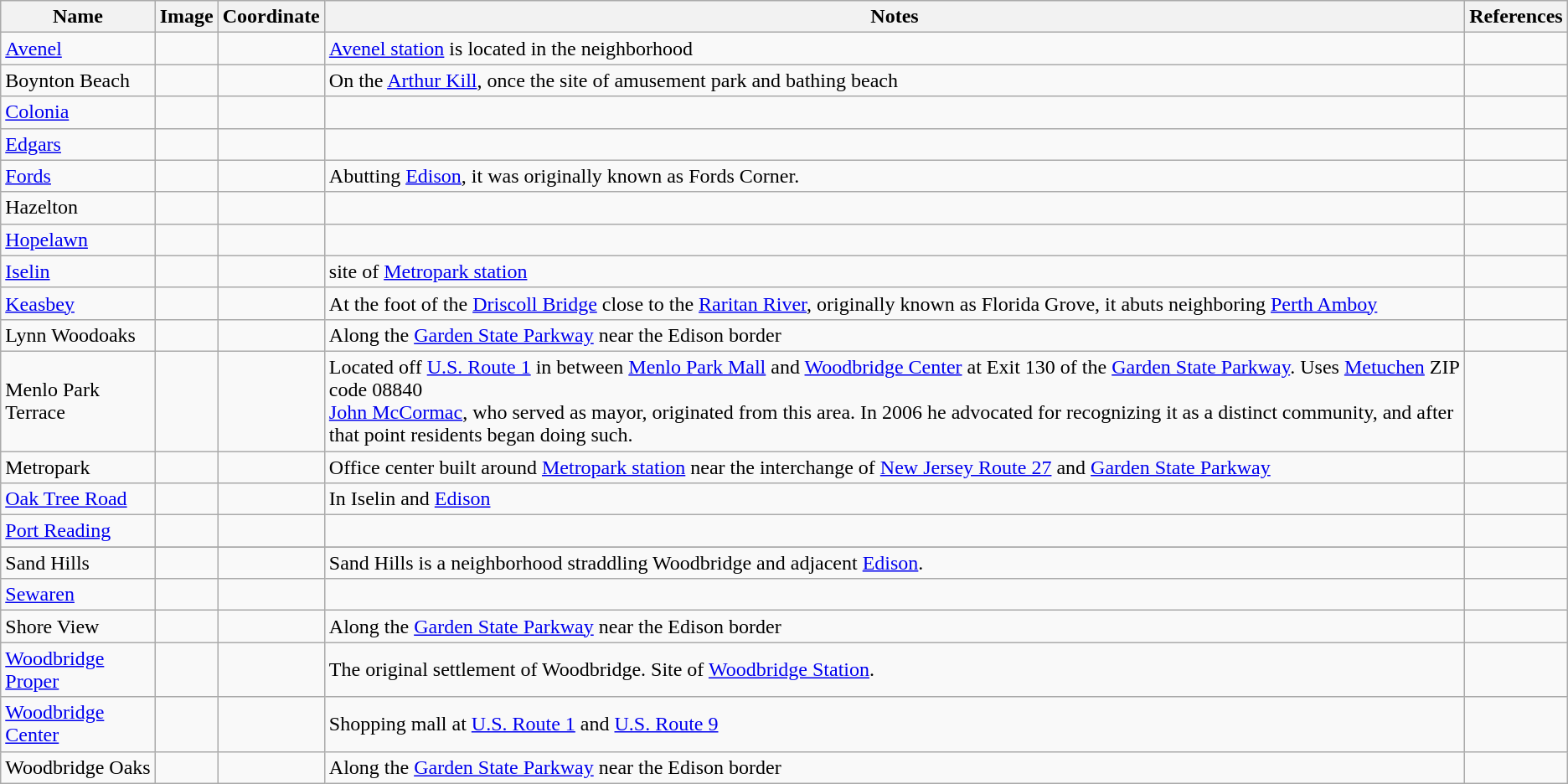<table class="wikitable sortable">
<tr>
<th>Name</th>
<th>Image</th>
<th>Coordinate</th>
<th>Notes</th>
<th class="unsortable">References</th>
</tr>
<tr>
<td><a href='#'>Avenel</a></td>
<td></td>
<td></td>
<td><a href='#'>Avenel station</a> is located in the neighborhood</td>
<td></td>
</tr>
<tr>
<td>Boynton Beach</td>
<td></td>
<td></td>
<td>On the <a href='#'>Arthur Kill</a>, once the site of amusement park and bathing beach</td>
<td></td>
</tr>
<tr>
<td><a href='#'>Colonia</a></td>
<td></td>
<td></td>
<td></td>
<td></td>
</tr>
<tr>
<td><a href='#'>Edgars</a></td>
<td></td>
<td></td>
<td></td>
<td></td>
</tr>
<tr>
<td><a href='#'>Fords</a></td>
<td></td>
<td></td>
<td>Abutting <a href='#'>Edison</a>, it was originally known as Fords Corner.</td>
<td></td>
</tr>
<tr>
<td>Hazelton</td>
<td></td>
<td></td>
<td></td>
<td></td>
</tr>
<tr>
<td><a href='#'>Hopelawn</a></td>
<td></td>
<td></td>
<td></td>
</tr>
<tr>
<td><a href='#'>Iselin</a></td>
<td></td>
<td></td>
<td>site of <a href='#'>Metropark station</a></td>
<td></td>
</tr>
<tr>
<td><a href='#'>Keasbey</a></td>
<td></td>
<td></td>
<td>At the foot of the <a href='#'>Driscoll Bridge</a> close to the <a href='#'>Raritan River</a>, originally known as Florida Grove, it abuts neighboring <a href='#'>Perth Amboy</a></td>
<td></td>
</tr>
<tr>
<td>Lynn Woodoaks</td>
<td></td>
<td></td>
<td>Along the <a href='#'>Garden State Parkway</a> near the Edison border</td>
<td></td>
</tr>
<tr>
<td>Menlo Park Terrace</td>
<td></td>
<td></td>
<td>Located off <a href='#'>U.S. Route 1</a> in between <a href='#'>Menlo Park Mall</a> and <a href='#'>Woodbridge Center</a> at Exit 130 of the <a href='#'>Garden State Parkway</a>. Uses <a href='#'>Metuchen</a> ZIP code 08840<br><a href='#'>John McCormac</a>, who served as mayor, originated from this area. In 2006 he advocated for recognizing it as a distinct community, and after that point residents began doing such.</td>
<td></td>
</tr>
<tr>
<td>Metropark</td>
<td></td>
<td></td>
<td>Office center built around <a href='#'>Metropark station</a> near the interchange of <a href='#'>New Jersey Route 27</a> and <a href='#'>Garden State Parkway</a></td>
<td></td>
</tr>
<tr>
<td><a href='#'>Oak Tree Road</a></td>
<td></td>
<td></td>
<td>In Iselin and <a href='#'>Edison</a></td>
<td></td>
</tr>
<tr>
<td><a href='#'>Port Reading</a></td>
<td></td>
<td></td>
<td></td>
</tr>
<tr>
</tr>
<tr>
<td>Sand Hills</td>
<td></td>
<td></td>
<td>Sand Hills is a neighborhood straddling Woodbridge and adjacent <a href='#'>Edison</a>.</td>
<td></td>
</tr>
<tr>
<td><a href='#'>Sewaren</a></td>
<td></td>
<td></td>
<td></td>
</tr>
<tr>
<td>Shore View</td>
<td></td>
<td></td>
<td>Along the <a href='#'>Garden State Parkway</a> near the Edison border</td>
<td></td>
</tr>
<tr>
<td><a href='#'>Woodbridge Proper</a></td>
<td></td>
<td></td>
<td>The original settlement of Woodbridge. Site of <a href='#'>Woodbridge Station</a>.</td>
<td></td>
</tr>
<tr>
<td><a href='#'>Woodbridge Center</a></td>
<td></td>
<td></td>
<td>Shopping mall at <a href='#'>U.S. Route 1</a> and <a href='#'>U.S. Route 9</a></td>
<td></td>
</tr>
<tr>
<td>Woodbridge Oaks</td>
<td></td>
<td></td>
<td>Along the <a href='#'>Garden State Parkway</a> near the Edison border</td>
<td></td>
</tr>
</table>
